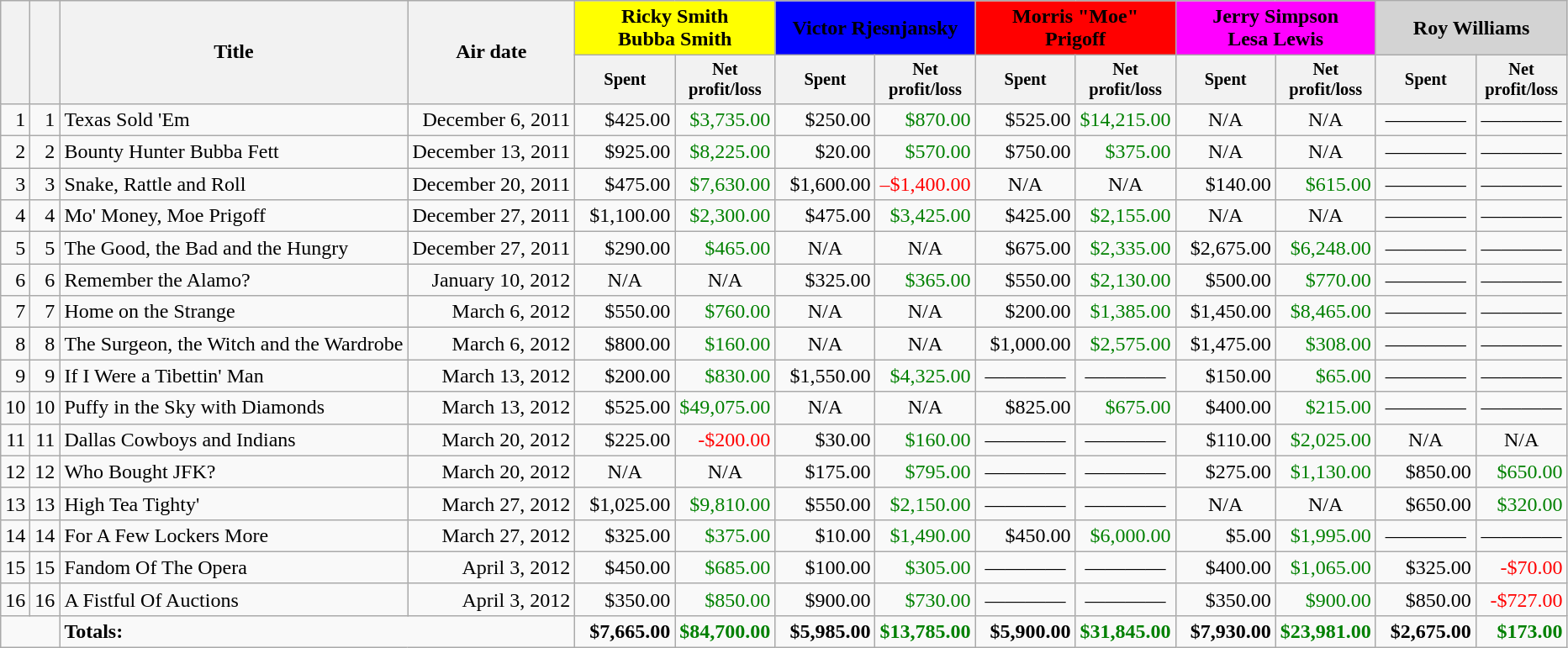<table class="wikitable" style="text-align: right;">
<tr>
<th rowspan="2"></th>
<th rowspan="2"></th>
<th rowspan="2">Title</th>
<th rowspan="2">Air date</th>
<th colspan="2" style="background:yellow;">Ricky Smith<br>Bubba Smith</th>
<th colspan="2" style="background:blue;">Victor Rjesnjansky</th>
<th colspan="2" style="background:red;">Morris "Moe" Prigoff</th>
<th colspan="2" style="background:fuchsia;">Jerry Simpson<br>Lesa Lewis</th>
<th colspan="2" style="background:lightgrey;">Roy Williams</th>
</tr>
<tr>
<th style="width:66px; font-size:85%;">Spent</th>
<th style="width:66px; font-size:85%;">Net profit/loss</th>
<th style="width:66px; font-size:85%;">Spent</th>
<th style="width:66px; font-size:85%;">Net profit/loss</th>
<th style="width:66px; font-size:85%;">Spent</th>
<th style="width:66px; font-size:85%;">Net profit/loss</th>
<th style="width:66px; font-size:85%;">Spent</th>
<th style="width:66px; font-size:85%;">Net profit/loss</th>
<th style="width:66px; font-size:85%;">Spent</th>
<th style="width:66px; font-size:85%;">Net profit/loss</th>
</tr>
<tr valign="top">
<td>1</td>
<td>1</td>
<td align="left">Texas Sold 'Em</td>
<td>December 6, 2011</td>
<td>$425.00</td>
<td style="color:green;">$3,735.00</td>
<td>$250.00</td>
<td style="color:green;">$870.00</td>
<td>$525.00</td>
<td style="color:green;">$14,215.00</td>
<td style="text-align:center;">N/A</td>
<td style="text-align:center;">N/A</td>
<td style="text-align:center;">————</td>
<td style="text-align:center;">————</td>
</tr>
<tr valign="top">
<td>2</td>
<td>2</td>
<td align="left">Bounty Hunter Bubba Fett</td>
<td>December 13, 2011</td>
<td>$925.00</td>
<td style="color:green;">$8,225.00</td>
<td>$20.00</td>
<td style="color:green;">$570.00</td>
<td>$750.00</td>
<td style="color:green;">$375.00</td>
<td style="text-align:center;">N/A</td>
<td style="text-align:center;">N/A</td>
<td style="text-align:center;">————</td>
<td style="text-align:center;">————</td>
</tr>
<tr valign="top">
<td>3</td>
<td>3</td>
<td align="left">Snake, Rattle and Roll</td>
<td>December 20, 2011</td>
<td>$475.00</td>
<td style="color:green;">$7,630.00</td>
<td>$1,600.00</td>
<td style="color:#f00;">–$1,400.00</td>
<td style="text-align:center;">N/A</td>
<td style="text-align:center;">N/A</td>
<td>$140.00</td>
<td style="color:green;">$615.00</td>
<td style="text-align:center;">————</td>
<td style="text-align:center;">————</td>
</tr>
<tr valign="top">
<td>4</td>
<td>4</td>
<td align="left">Mo' Money, Moe Prigoff</td>
<td>December 27, 2011</td>
<td>$1,100.00</td>
<td style="color:green;">$2,300.00</td>
<td>$475.00</td>
<td style="color:green;">$3,425.00</td>
<td>$425.00</td>
<td style="color:green;">$2,155.00</td>
<td style="text-align:center;">N/A</td>
<td style="text-align:center;">N/A</td>
<td style="text-align:center;">————</td>
<td style="text-align:center;">————</td>
</tr>
<tr valign="top">
<td>5</td>
<td>5</td>
<td align="left">The Good, the Bad and the Hungry</td>
<td>December 27, 2011</td>
<td>$290.00</td>
<td style="color:green;">$465.00</td>
<td style="text-align:center;">N/A</td>
<td style="text-align:center;">N/A</td>
<td>$675.00</td>
<td style="color:green;">$2,335.00</td>
<td>$2,675.00</td>
<td style="color:green;">$6,248.00</td>
<td style="text-align:center;">————</td>
<td style="text-align:center;">————</td>
</tr>
<tr valign="top">
<td>6</td>
<td>6</td>
<td align="left">Remember the Alamo?</td>
<td>January 10, 2012</td>
<td style="text-align:center;">N/A</td>
<td style="text-align:center;">N/A</td>
<td>$325.00</td>
<td style="color:green;">$365.00</td>
<td>$550.00</td>
<td style="color:green;">$2,130.00</td>
<td>$500.00</td>
<td style="color:green;">$770.00</td>
<td style="text-align:center;">————</td>
<td style="text-align:center;">————</td>
</tr>
<tr valign="top">
<td>7</td>
<td>7</td>
<td align="left">Home on the Strange</td>
<td>March 6, 2012</td>
<td>$550.00</td>
<td style="color:green;">$760.00</td>
<td style="text-align:center;">N/A</td>
<td style="text-align:center;">N/A</td>
<td>$200.00</td>
<td style="color:green;">$1,385.00</td>
<td>$1,450.00</td>
<td style="color:green;">$8,465.00</td>
<td style="text-align:center;">————</td>
<td style="text-align:center;">————</td>
</tr>
<tr valign="top">
<td>8</td>
<td>8</td>
<td align="left">The Surgeon, the Witch and the Wardrobe</td>
<td>March 6, 2012</td>
<td>$800.00</td>
<td style="color:green;">$160.00</td>
<td style="text-align:center;">N/A</td>
<td style="text-align:center;">N/A</td>
<td>$1,000.00</td>
<td style="color:green;">$2,575.00</td>
<td>$1,475.00</td>
<td style="color:green;">$308.00</td>
<td style="text-align:center;">————</td>
<td style="text-align:center;">————</td>
</tr>
<tr valign="top">
<td>9</td>
<td>9</td>
<td align="left">If I Were a Tibettin' Man</td>
<td>March 13, 2012</td>
<td>$200.00</td>
<td style="color:green;">$830.00</td>
<td>$1,550.00</td>
<td style="color:green;">$4,325.00</td>
<td style="text-align:center;">————</td>
<td style="text-align:center;">————</td>
<td>$150.00</td>
<td style="color:green;">$65.00</td>
<td style="text-align:center;">————</td>
<td style="text-align:center;">————</td>
</tr>
<tr valign="top">
<td>10</td>
<td>10</td>
<td align="left">Puffy in the Sky with Diamonds</td>
<td>March 13, 2012</td>
<td>$525.00</td>
<td style="color:green;">$49,075.00</td>
<td style="text-align:center;">N/A</td>
<td style="text-align:center;">N/A</td>
<td>$825.00</td>
<td style="color:green;">$675.00</td>
<td>$400.00</td>
<td style="color:green;">$215.00</td>
<td style="text-align:center;">————</td>
<td style="text-align:center;">————</td>
</tr>
<tr valign="top">
<td>11</td>
<td>11</td>
<td align="left">Dallas Cowboys and Indians</td>
<td>March 20, 2012</td>
<td>$225.00</td>
<td style="color:#f00;">-$200.00</td>
<td>$30.00</td>
<td style="color:green;">$160.00</td>
<td style="text-align:center;">————</td>
<td style="text-align:center;">————</td>
<td>$110.00</td>
<td style="color:green;">$2,025.00</td>
<td style="text-align:center;">N/A</td>
<td style="text-align:center;">N/A</td>
</tr>
<tr valign="top">
<td>12</td>
<td>12</td>
<td align="left">Who Bought JFK?</td>
<td>March 20, 2012</td>
<td style="text-align:center;">N/A</td>
<td style="text-align:center;">N/A</td>
<td>$175.00</td>
<td style="color:green;">$795.00</td>
<td style="text-align:center;">————</td>
<td style="text-align:center;">————</td>
<td>$275.00</td>
<td style="color:green;">$1,130.00</td>
<td>$850.00</td>
<td style="color:green;">$650.00</td>
</tr>
<tr valign="top">
<td>13</td>
<td>13</td>
<td align="left">High Tea Tighty'</td>
<td>March 27, 2012</td>
<td>$1,025.00</td>
<td style="color:green;">$9,810.00</td>
<td>$550.00</td>
<td style="color:green;">$2,150.00</td>
<td style="text-align:center;">————</td>
<td style="text-align:center;">————</td>
<td style="text-align:center;">N/A</td>
<td style="text-align:center;">N/A</td>
<td>$650.00</td>
<td style="color:green;">$320.00</td>
</tr>
<tr valign="top">
<td>14</td>
<td>14</td>
<td align="left">For A Few Lockers More</td>
<td>March 27, 2012</td>
<td>$325.00</td>
<td style="color:green;">$375.00</td>
<td>$10.00</td>
<td style="color:green;">$1,490.00</td>
<td>$450.00</td>
<td style="color:green;">$6,000.00</td>
<td>$5.00</td>
<td style="color:green;">$1,995.00</td>
<td style="text-align:center;">————</td>
<td style="text-align:center;">————</td>
</tr>
<tr valign="top">
<td>15</td>
<td>15</td>
<td align="left">Fandom Of The Opera</td>
<td>April 3, 2012</td>
<td>$450.00</td>
<td style="color:green;">$685.00</td>
<td>$100.00</td>
<td style="color:green;">$305.00</td>
<td style="text-align:center;">————</td>
<td style="text-align:center;">————</td>
<td>$400.00</td>
<td style="color:green;">$1,065.00</td>
<td>$325.00</td>
<td style="color:#f00;">-$70.00</td>
</tr>
<tr valign="top">
<td>16</td>
<td>16</td>
<td align="left">A Fistful Of Auctions</td>
<td>April 3, 2012</td>
<td>$350.00</td>
<td style="color:green;">$850.00</td>
<td>$900.00</td>
<td style="color:green;">$730.00</td>
<td style="text-align:center;">————</td>
<td style="text-align:center;">————</td>
<td>$350.00</td>
<td style="color:green;">$900.00</td>
<td>$850.00</td>
<td style="color:#f00;">-$727.00</td>
</tr>
<tr valign="top">
<td colspan="2"> </td>
<td style="text-align:left;" colspan="2"><strong>Totals:</strong></td>
<td>  <strong>$7,665.00</strong></td>
<td style="color:green;"><strong>$84,700.00</strong></td>
<td>  <strong>$5,985.00</strong></td>
<td style="color:green;"><strong>$13,785.00</strong></td>
<td>  <strong>$5,900.00</strong></td>
<td style="color:green;"><strong>$31,845.00</strong></td>
<td>  <strong>$7,930.00</strong></td>
<td style="color:green;"><strong>$23,981.00</strong></td>
<td>  <strong>$2,675.00</strong></td>
<td style="color:green;"><strong>$173.00</strong></td>
</tr>
</table>
